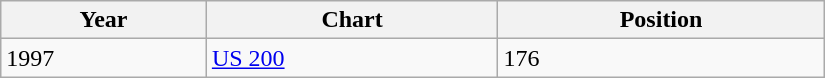<table class="wikitable" width="550">
<tr>
<th align="left" valign="top">Year</th>
<th align="left" valign="top">Chart</th>
<th align="left" valign="top">Position</th>
</tr>
<tr>
<td align="left" valign="top">1997</td>
<td align="left" valign="top"><a href='#'>US 200</a></td>
<td align="left" valign="top">176</td>
</tr>
</table>
